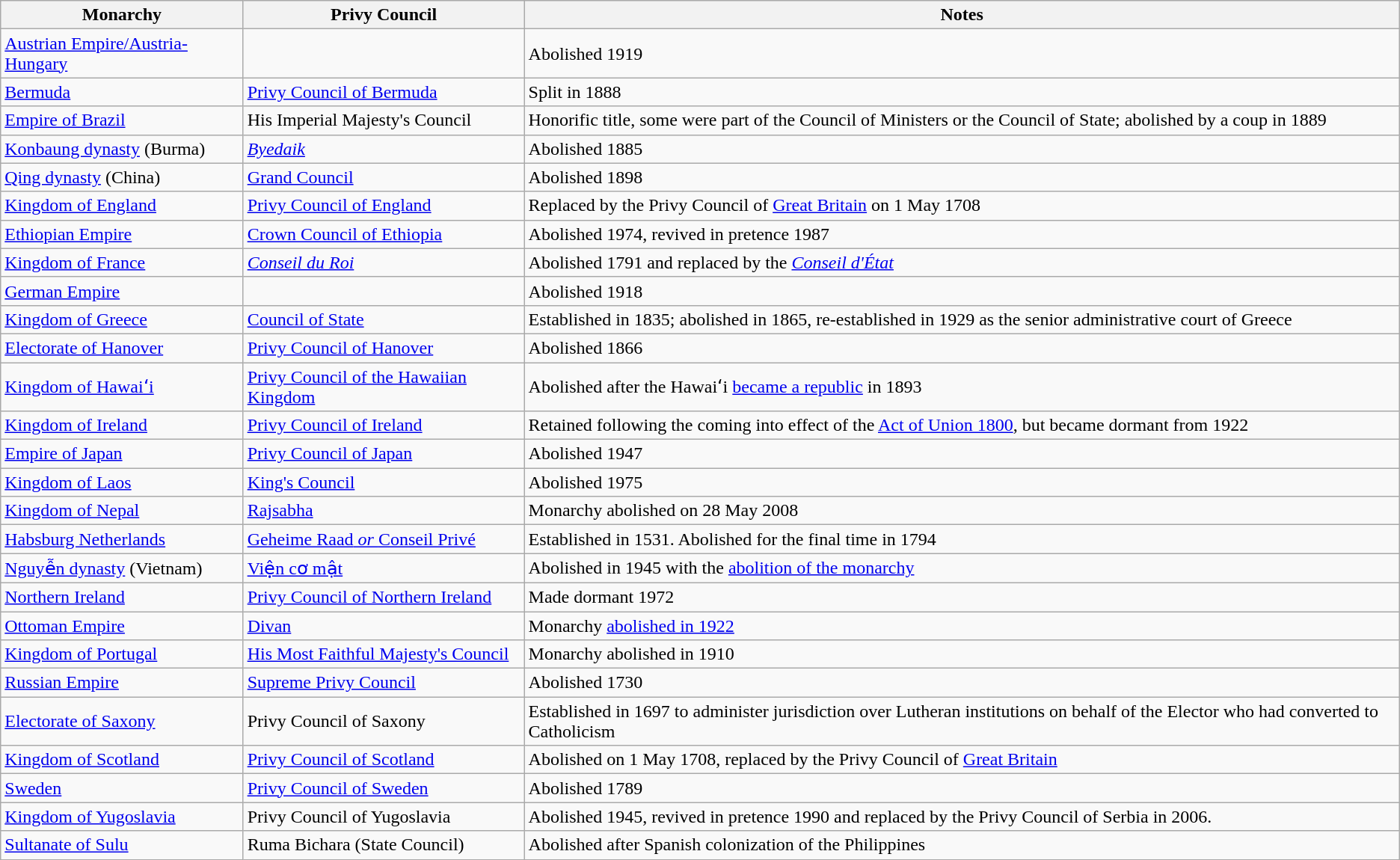<table class="wikitable">
<tr>
<th>Monarchy</th>
<th>Privy Council</th>
<th>Notes</th>
</tr>
<tr>
<td> <a href='#'>Austrian Empire/Austria-Hungary</a></td>
<td></td>
<td>Abolished 1919</td>
</tr>
<tr>
<td> <a href='#'>Bermuda</a></td>
<td><a href='#'>Privy Council of Bermuda</a></td>
<td>Split in 1888</td>
</tr>
<tr>
<td> <a href='#'>Empire of Brazil</a></td>
<td>His Imperial Majesty's Council</td>
<td>Honorific title, some were part of the Council of Ministers or the Council of State; abolished by a coup in 1889</td>
</tr>
<tr>
<td> <a href='#'>Konbaung dynasty</a> (Burma)</td>
<td><em><a href='#'>Byedaik</a></em></td>
<td>Abolished 1885</td>
</tr>
<tr>
<td> <a href='#'>Qing dynasty</a> (China)</td>
<td><a href='#'>Grand Council</a></td>
<td>Abolished 1898</td>
</tr>
<tr>
<td> <a href='#'>Kingdom of England</a></td>
<td><a href='#'>Privy Council of England</a></td>
<td>Replaced by the Privy Council of <a href='#'>Great Britain</a> on 1 May 1708</td>
</tr>
<tr>
<td> <a href='#'>Ethiopian Empire</a></td>
<td><a href='#'>Crown Council of Ethiopia</a></td>
<td>Abolished 1974, revived in pretence 1987</td>
</tr>
<tr>
<td> <a href='#'>Kingdom of France</a></td>
<td><em><a href='#'>Conseil du Roi</a></em></td>
<td>Abolished 1791 and replaced by the <em><a href='#'>Conseil d'État</a></td>
</tr>
<tr>
<td> <a href='#'>German Empire</a></td>
<td></td>
<td>Abolished 1918</td>
</tr>
<tr>
<td> <a href='#'>Kingdom of Greece</a></td>
<td><a href='#'>Council of State</a></td>
<td>Established in 1835; abolished in 1865, re-established in 1929 as the senior administrative court of Greece</td>
</tr>
<tr>
<td> <a href='#'>Electorate of Hanover</a></td>
<td><a href='#'>Privy Council of Hanover</a></td>
<td>Abolished 1866</td>
</tr>
<tr>
<td> <a href='#'>Kingdom of Hawaiʻi</a></td>
<td><a href='#'>Privy Council of the Hawaiian Kingdom</a></td>
<td>Abolished after the Hawaiʻi <a href='#'>became a republic</a> in 1893</td>
</tr>
<tr>
<td> <a href='#'>Kingdom of Ireland</a></td>
<td><a href='#'>Privy Council of Ireland</a></td>
<td>Retained following the coming into effect of the <a href='#'>Act of Union 1800</a>, but became dormant from 1922</td>
</tr>
<tr>
<td> <a href='#'>Empire of Japan</a></td>
<td><a href='#'>Privy Council of Japan</a></td>
<td>Abolished 1947</td>
</tr>
<tr>
<td> <a href='#'>Kingdom of Laos</a></td>
<td><a href='#'>King's Council</a></td>
<td>Abolished 1975</td>
</tr>
<tr>
<td> <a href='#'>Kingdom of Nepal</a></td>
<td></em><a href='#'>Rajsabha</a><em></td>
<td>Monarchy abolished on 28 May 2008</td>
</tr>
<tr>
<td> <a href='#'>Habsburg Netherlands</a></td>
<td><a href='#'></em>Geheime Raad<em> or </em>Conseil Privé<em></a></td>
<td>Established in 1531. Abolished for the final time in 1794</td>
</tr>
<tr>
<td> <a href='#'>Nguyễn dynasty</a> (Vietnam)</td>
<td><a href='#'>Viện cơ mật</a></td>
<td>Abolished in 1945 with the <a href='#'>abolition of the monarchy</a></td>
</tr>
<tr>
<td> <a href='#'>Northern Ireland</a></td>
<td><a href='#'>Privy Council of Northern Ireland</a></td>
<td>Made dormant 1972</td>
</tr>
<tr>
<td> <a href='#'>Ottoman Empire</a></td>
<td><a href='#'>Divan</a></td>
<td>Monarchy <a href='#'>abolished in 1922</a></td>
</tr>
<tr>
<td> <a href='#'>Kingdom of Portugal</a></td>
<td><a href='#'>His Most Faithful Majesty's Council</a></td>
<td>Monarchy abolished in 1910</td>
</tr>
<tr>
<td> <a href='#'>Russian Empire</a></td>
<td><a href='#'>Supreme Privy Council</a></td>
<td>Abolished 1730</td>
</tr>
<tr>
<td> <a href='#'>Electorate of Saxony</a></td>
<td>Privy Council of Saxony</td>
<td>Established in 1697 to administer jurisdiction over Lutheran institutions on behalf of the Elector who had converted to Catholicism</td>
</tr>
<tr>
<td> <a href='#'>Kingdom of Scotland</a></td>
<td><a href='#'>Privy Council of Scotland</a></td>
<td>Abolished on 1 May 1708, replaced by the Privy Council of <a href='#'>Great Britain</a></td>
</tr>
<tr>
<td> <a href='#'>Sweden</a></td>
<td><a href='#'>Privy Council of Sweden</a></td>
<td>Abolished 1789</td>
</tr>
<tr>
<td> <a href='#'>Kingdom of Yugoslavia</a></td>
<td>Privy Council of Yugoslavia</td>
<td>Abolished 1945, revived in pretence 1990 and replaced by the Privy Council of Serbia in 2006.</td>
</tr>
<tr>
<td> <a href='#'>Sultanate of Sulu</a></td>
<td>Ruma Bichara (State Council)</td>
<td>Abolished after Spanish colonization of the Philippines</td>
</tr>
</table>
